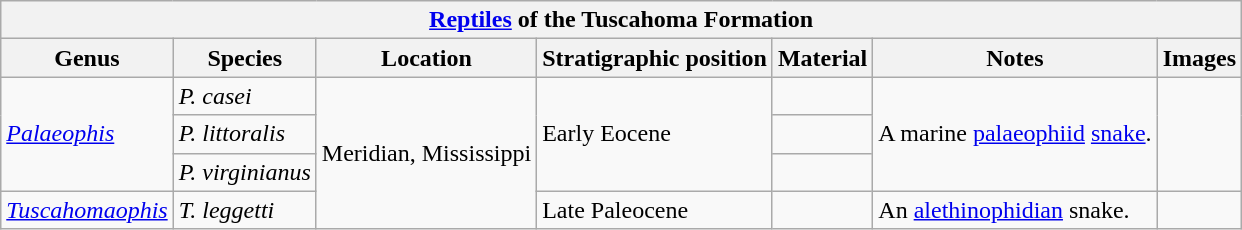<table class="wikitable">
<tr>
<th colspan="7"><a href='#'>Reptiles</a> of the Tuscahoma Formation</th>
</tr>
<tr>
<th>Genus</th>
<th>Species</th>
<th>Location</th>
<th>Stratigraphic position</th>
<th>Material</th>
<th>Notes</th>
<th>Images</th>
</tr>
<tr>
<td rowspan="3"><em><a href='#'>Palaeophis</a></em></td>
<td><em>P. casei</em></td>
<td rowspan="4">Meridian, Mississippi</td>
<td rowspan="3">Early Eocene</td>
<td></td>
<td rowspan="3">A marine <a href='#'>palaeophiid</a> <a href='#'>snake</a>.</td>
<td rowspan="3"></td>
</tr>
<tr>
<td><em>P. littoralis</em></td>
<td></td>
</tr>
<tr>
<td><em>P. virginianus</em></td>
<td></td>
</tr>
<tr>
<td><em><a href='#'>Tuscahomaophis</a></em></td>
<td><em>T. leggetti</em></td>
<td>Late Paleocene</td>
<td></td>
<td>An <a href='#'>alethinophidian</a> snake.</td>
<td></td>
</tr>
</table>
